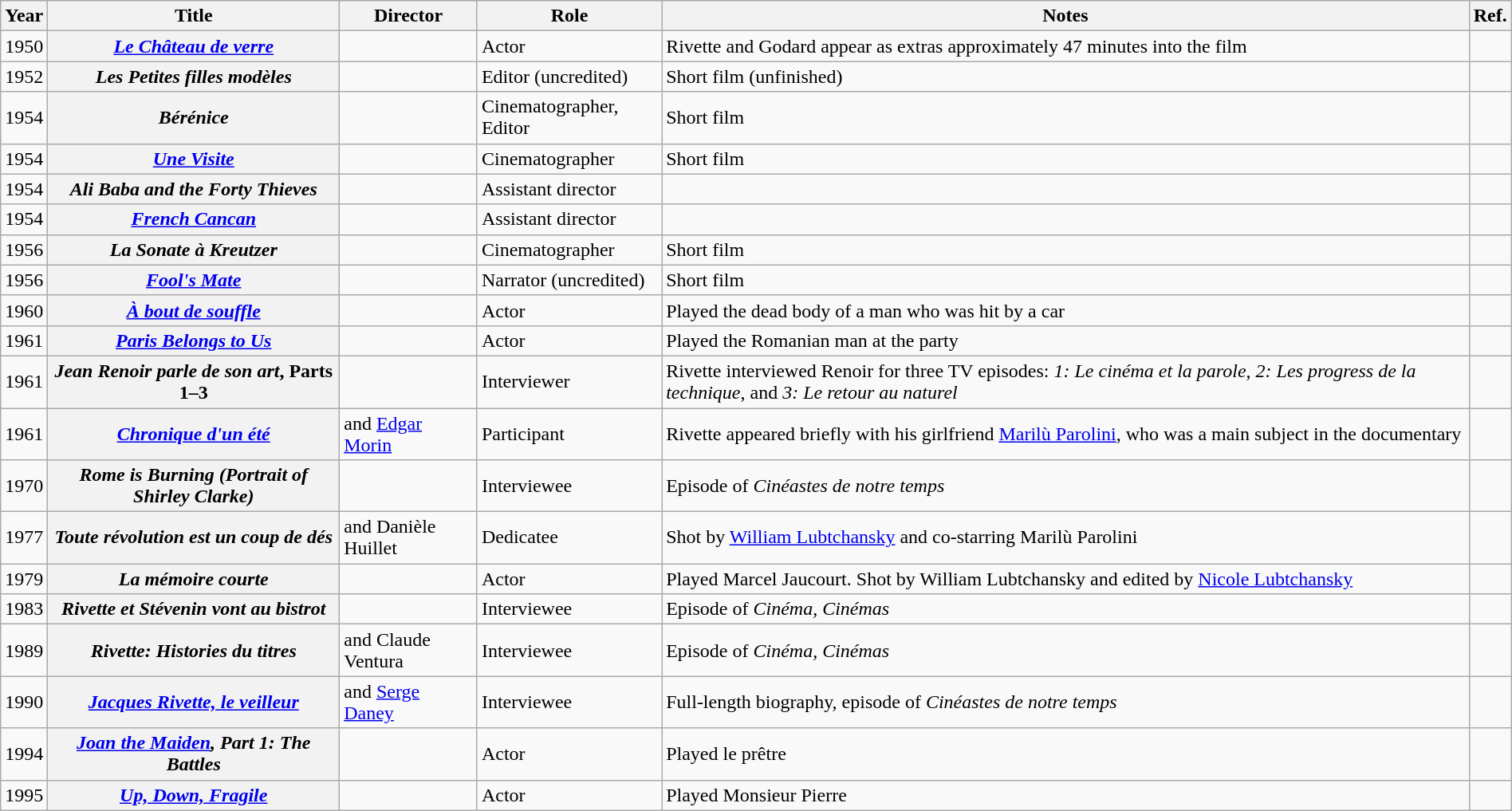<table class="wikitable plainrowheaders sortable" style="width:100%;">
<tr>
<th scope="col">Year</th>
<th scope="col">Title</th>
<th scope="col">Director</th>
<th scope="col">Role</th>
<th scope="col" class="unsortable">Notes</th>
<th scope="col" class="unsortable">Ref.</th>
</tr>
<tr>
<td align="center">1950</td>
<th scope="row"><em><a href='#'>Le Château de verre</a></em></th>
<td></td>
<td>Actor</td>
<td>Rivette and Godard appear as extras approximately 47 minutes into the film</td>
<td></td>
</tr>
<tr>
<td align="center">1952</td>
<th scope="row"><em>Les Petites filles modèles</em></th>
<td></td>
<td>Editor (uncredited)</td>
<td>Short film (unfinished)</td>
<td></td>
</tr>
<tr>
<td align="center">1954</td>
<th scope="row"><em>Bérénice</em></th>
<td></td>
<td>Cinematographer, Editor</td>
<td>Short film</td>
<td></td>
</tr>
<tr>
<td align="center">1954</td>
<th scope="row"><em><a href='#'>Une Visite</a></em></th>
<td></td>
<td>Cinematographer</td>
<td>Short film</td>
<td></td>
</tr>
<tr>
<td align="center">1954</td>
<th scope="row"><em>Ali Baba and the Forty Thieves</em></th>
<td></td>
<td>Assistant director</td>
<td></td>
<td></td>
</tr>
<tr>
<td align="center">1954</td>
<th scope="row"><em><a href='#'>French Cancan</a></em></th>
<td></td>
<td>Assistant director</td>
<td></td>
<td></td>
</tr>
<tr>
<td align="center">1956</td>
<th scope="row"><em>La Sonate à Kreutzer</em></th>
<td></td>
<td>Cinematographer</td>
<td>Short film</td>
<td></td>
</tr>
<tr>
<td align="center">1956</td>
<th scope="row"><em><a href='#'>Fool's Mate</a></em></th>
<td></td>
<td>Narrator (uncredited)</td>
<td>Short film</td>
<td></td>
</tr>
<tr>
<td align="center">1960</td>
<th scope="row"><em><a href='#'>À bout de souffle</a></em></th>
<td></td>
<td>Actor</td>
<td>Played the dead body of a man who was hit by a car</td>
<td></td>
</tr>
<tr>
<td align="center">1961</td>
<th scope="row"><em><a href='#'>Paris Belongs to Us</a></em></th>
<td></td>
<td>Actor</td>
<td>Played the Romanian man at the party</td>
<td></td>
</tr>
<tr>
<td align="center">1961</td>
<th scope="row"><em>Jean Renoir parle de son art</em>, Parts 1–3</th>
<td></td>
<td>Interviewer</td>
<td>Rivette interviewed Renoir for three TV episodes: <em>1: Le cinéma et la parole</em>, <em>2: Les progress de la technique</em>, and <em>3: Le retour au naturel</em></td>
<td></td>
</tr>
<tr>
<td align="center">1961</td>
<th scope="row"><em><a href='#'>Chronique d'un été</a></em></th>
<td> and <a href='#'>Edgar Morin</a></td>
<td>Participant</td>
<td>Rivette appeared briefly with his girlfriend <a href='#'>Marilù Parolini</a>, who was a main subject in the documentary</td>
<td></td>
</tr>
<tr>
<td align="center">1970</td>
<th scope="row"><em>Rome is Burning (Portrait of Shirley Clarke)</em></th>
<td></td>
<td>Interviewee</td>
<td>Episode of <em>Cinéastes de notre temps</em></td>
<td></td>
</tr>
<tr>
<td align="center">1977</td>
<th scope="row"><em>Toute révolution est un coup de dés</em></th>
<td> and Danièle Huillet</td>
<td>Dedicatee</td>
<td>Shot by <a href='#'>William Lubtchansky</a> and co-starring Marilù Parolini</td>
<td></td>
</tr>
<tr>
<td align="center">1979</td>
<th scope="row"><em>La mémoire courte</em></th>
<td></td>
<td>Actor</td>
<td>Played Marcel Jaucourt. Shot by William Lubtchansky and edited by <a href='#'>Nicole Lubtchansky</a></td>
<td></td>
</tr>
<tr>
<td align="center">1983</td>
<th scope="row"><em>Rivette et Stévenin vont au bistrot</em></th>
<td></td>
<td>Interviewee</td>
<td>Episode of <em>Cinéma, Cinémas</em></td>
<td></td>
</tr>
<tr>
<td align="center">1989</td>
<th scope="row"><em>Rivette: Histories du titres</em></th>
<td> and Claude Ventura</td>
<td>Interviewee</td>
<td>Episode of <em>Cinéma, Cinémas</em></td>
<td></td>
</tr>
<tr>
<td align="center">1990</td>
<th scope="row"><em><a href='#'>Jacques Rivette, le veilleur</a></em></th>
<td> and <a href='#'>Serge Daney</a></td>
<td>Interviewee</td>
<td>Full-length biography, episode of <em>Cinéastes de notre temps</em></td>
<td></td>
</tr>
<tr>
<td align="center">1994</td>
<th scope="row"><em><a href='#'>Joan the Maiden</a>, Part 1: The Battles</em></th>
<td></td>
<td>Actor</td>
<td>Played le prêtre</td>
<td></td>
</tr>
<tr>
<td align="center">1995</td>
<th scope="row"><em><a href='#'>Up, Down, Fragile</a></em></th>
<td></td>
<td>Actor</td>
<td>Played Monsieur Pierre</td>
<td></td>
</tr>
</table>
